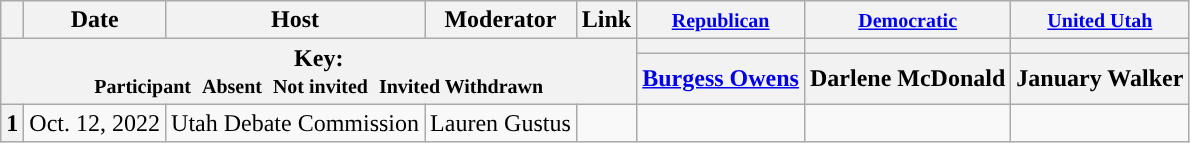<table class="wikitable" style="text-align:center;">
<tr>
<th scope="col"></th>
<th scope="col">Date</th>
<th scope="col">Host</th>
<th scope="col">Moderator</th>
<th scope="col">Link</th>
<th scope="col"><small><a href='#'>Republican</a></small></th>
<th scope="col"><small><a href='#'>Democratic</a></small></th>
<th scope="col"><small><a href='#'>United Utah</a></small></th>
</tr>
<tr>
<th colspan="5" rowspan="2">Key:<br> <small>Participant </small>  <small>Absent </small>  <small>Not invited </small>  <small>Invited  Withdrawn</small></th>
<th scope="col" style="background:"></th>
<th scope="col" style="background:"></th>
<th scope="col" style="background:"></th>
</tr>
<tr>
<th scope="col"><a href='#'>Burgess Owens</a></th>
<th scope="col">Darlene McDonald</th>
<th scope="col">January Walker</th>
</tr>
<tr>
<th>1</th>
<td style="white-space:nowrap;">Oct. 12, 2022</td>
<td style="white-space:nowrap;">Utah Debate Commission</td>
<td style="white-space:nowrap;">Lauren Gustus</td>
<td style="white-space:nowrap;"></td>
<td></td>
<td></td>
<td></td>
</tr>
</table>
